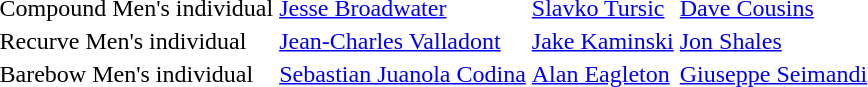<table>
<tr>
<td>Compound Men's individual<br></td>
<td> <a href='#'>Jesse Broadwater</a></td>
<td> <a href='#'>Slavko Tursic</a></td>
<td> <a href='#'>Dave Cousins</a></td>
</tr>
<tr>
<td>Recurve Men's individual<br></td>
<td> <a href='#'>Jean-Charles Valladont</a></td>
<td> <a href='#'>Jake Kaminski</a></td>
<td> <a href='#'>Jon Shales</a></td>
</tr>
<tr>
<td>Barebow Men's individual<br></td>
<td> <a href='#'>Sebastian Juanola Codina</a></td>
<td> <a href='#'>Alan Eagleton</a></td>
<td> <a href='#'>Giuseppe Seimandi</a></td>
</tr>
</table>
